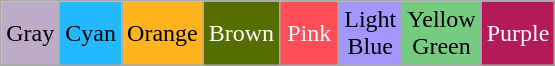<table class="wikitable" style="color: white; text-align: center;">
<tr>
<td style="color: black; background-color: #bdacc8; width: 2pc;">Gray</td>
<td style="color: black; background-color: #24b8ff; width: 2pc;">Cyan</td>
<td style="color: black; background-color: #ffb41f; width: 2pc;">Orange</td>
<td style="color: white; background-color: #546e00; width: 2pc;">Brown</td>
<td style="color: white; background-color: #ff4e57; width: 2pc;">Pink</td>
<td style="color: black; background-color: #a496ff; width: 2pc;">Light Blue</td>
<td style="color: black; background-color: #75cc80; width: 2pc;">Yellow Green</td>
<td style="color: white; background-color: #b51a58; width: 2pc;">Purple</td>
</tr>
</table>
